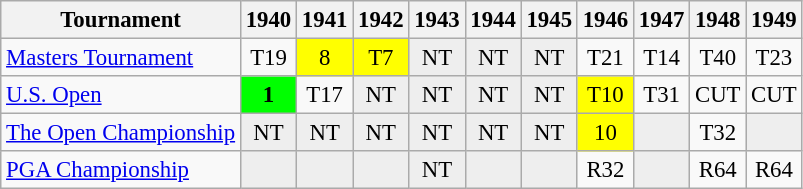<table class="wikitable" style="font-size:95%;text-align:center;">
<tr>
<th>Tournament</th>
<th>1940</th>
<th>1941</th>
<th>1942</th>
<th>1943</th>
<th>1944</th>
<th>1945</th>
<th>1946</th>
<th>1947</th>
<th>1948</th>
<th>1949</th>
</tr>
<tr>
<td align=left><a href='#'>Masters Tournament</a></td>
<td>T19</td>
<td style="background:yellow;">8</td>
<td style="background:yellow;">T7</td>
<td style="background:#eeeeee;">NT</td>
<td style="background:#eeeeee;">NT</td>
<td style="background:#eeeeee;">NT</td>
<td>T21</td>
<td>T14</td>
<td>T40</td>
<td>T23</td>
</tr>
<tr>
<td align=left><a href='#'>U.S. Open</a></td>
<td style="background:lime;"><strong>1</strong></td>
<td>T17</td>
<td style="background:#eeeeee;">NT</td>
<td style="background:#eeeeee;">NT</td>
<td style="background:#eeeeee;">NT</td>
<td style="background:#eeeeee;">NT</td>
<td style="background:yellow;">T10</td>
<td>T31</td>
<td>CUT</td>
<td>CUT</td>
</tr>
<tr>
<td align=left><a href='#'>The Open Championship</a></td>
<td style="background:#eeeeee;">NT</td>
<td style="background:#eeeeee;">NT</td>
<td style="background:#eeeeee;">NT</td>
<td style="background:#eeeeee;">NT</td>
<td style="background:#eeeeee;">NT</td>
<td style="background:#eeeeee;">NT</td>
<td style="background:yellow;">10</td>
<td style="background:#eeeeee;"></td>
<td>T32</td>
<td style="background:#eeeeee;"></td>
</tr>
<tr>
<td align=left><a href='#'>PGA Championship</a></td>
<td style="background:#eeeeee;"></td>
<td style="background:#eeeeee;"></td>
<td style="background:#eeeeee;"></td>
<td style="background:#eeeeee;">NT</td>
<td style="background:#eeeeee;"></td>
<td style="background:#eeeeee;"></td>
<td>R32</td>
<td style="background:#eeeeee;"></td>
<td>R64</td>
<td>R64</td>
</tr>
</table>
